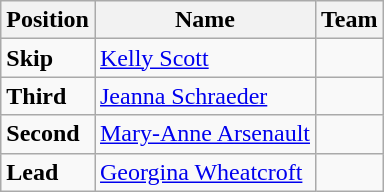<table class="wikitable">
<tr>
<th><strong>Position</strong></th>
<th><strong>Name</strong></th>
<th><strong>Team</strong></th>
</tr>
<tr>
<td><strong>Skip</strong></td>
<td><a href='#'>Kelly Scott</a></td>
<td></td>
</tr>
<tr>
<td><strong>Third</strong></td>
<td><a href='#'>Jeanna Schraeder</a></td>
<td></td>
</tr>
<tr>
<td><strong>Second</strong></td>
<td><a href='#'>Mary-Anne Arsenault</a></td>
<td></td>
</tr>
<tr>
<td><strong>Lead</strong></td>
<td><a href='#'>Georgina Wheatcroft</a></td>
<td></td>
</tr>
</table>
